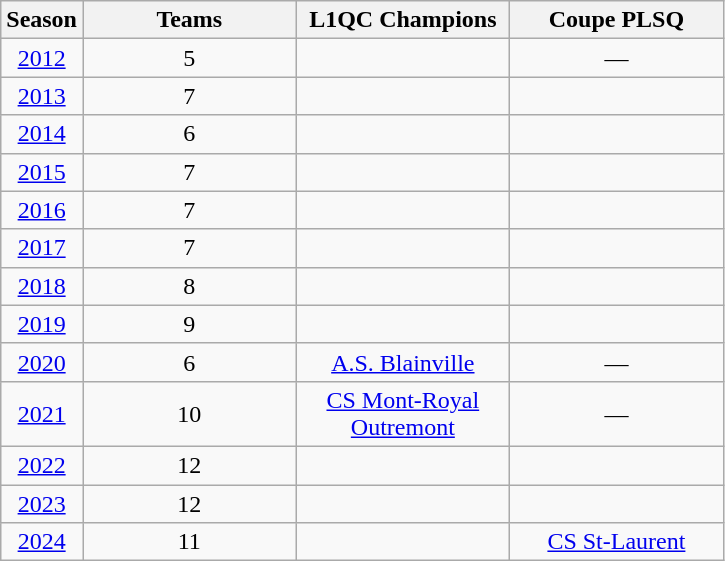<table class="wikitable" style="text-align:center;">
<tr>
<th width="40">Season</th>
<th style="width:135px;">Teams</th>
<th style="width:135px;">L1QC Champions<br></th>
<th style="width:135px;">Coupe PLSQ<br></th>
</tr>
<tr>
<td><a href='#'>2012</a></td>
<td>5</td>
<td></td>
<td style="text-align: center;">—</td>
</tr>
<tr>
<td><a href='#'>2013</a></td>
<td>7</td>
<td></td>
<td></td>
</tr>
<tr>
<td><a href='#'>2014</a></td>
<td>6</td>
<td></td>
<td></td>
</tr>
<tr>
<td><a href='#'>2015</a></td>
<td>7</td>
<td></td>
<td></td>
</tr>
<tr>
<td><a href='#'>2016</a></td>
<td>7</td>
<td></td>
<td></td>
</tr>
<tr>
<td><a href='#'>2017</a></td>
<td>7</td>
<td></td>
<td></td>
</tr>
<tr>
<td><a href='#'>2018</a></td>
<td>8</td>
<td></td>
<td></td>
</tr>
<tr>
<td><a href='#'>2019</a></td>
<td>9</td>
<td></td>
<td></td>
</tr>
<tr>
<td><a href='#'>2020</a></td>
<td>6</td>
<td><a href='#'>A.S. Blainville</a></td>
<td>—</td>
</tr>
<tr>
<td><a href='#'>2021</a></td>
<td>10</td>
<td><a href='#'>CS Mont-Royal Outremont</a></td>
<td>—</td>
</tr>
<tr>
<td><a href='#'>2022</a></td>
<td>12</td>
<td></td>
<td></td>
</tr>
<tr>
<td><a href='#'>2023</a></td>
<td>12</td>
<td></td>
<td></td>
</tr>
<tr>
<td><a href='#'>2024</a></td>
<td>11</td>
<td></td>
<td><a href='#'>CS St-Laurent</a></td>
</tr>
</table>
